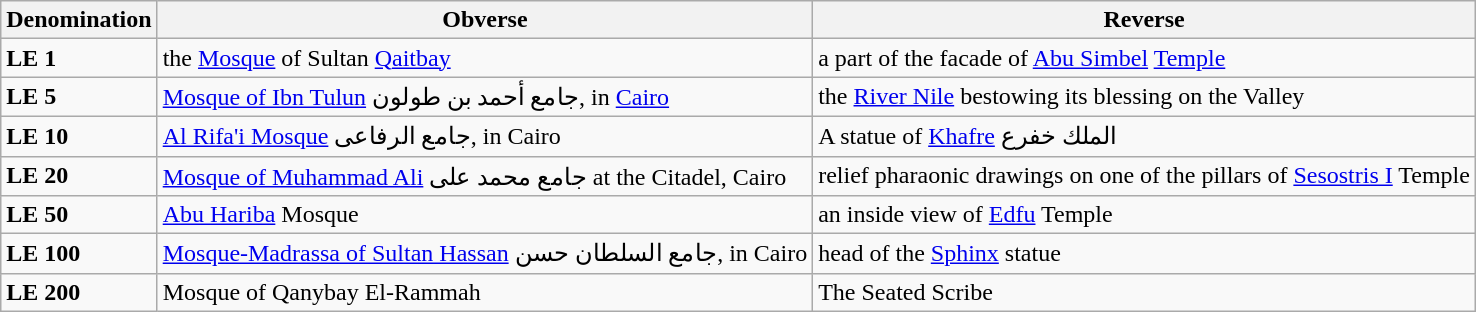<table class="wikitable">
<tr ">
<th>Denomination</th>
<th>Obverse</th>
<th>Reverse</th>
</tr>
<tr>
<td><strong>LE 1</strong></td>
<td>the <a href='#'>Mosque</a> of Sultan <a href='#'>Qaitbay</a></td>
<td>a part of the facade of <a href='#'>Abu Simbel</a> <a href='#'>Temple</a></td>
</tr>
<tr>
<td><strong>LE 5</strong></td>
<td><a href='#'>Mosque of Ibn Tulun</a> جامع أحمد بن طولون, in <a href='#'>Cairo</a></td>
<td>the <a href='#'>River Nile</a> bestowing its blessing on the Valley</td>
</tr>
<tr>
<td><strong>LE 10</strong></td>
<td><a href='#'>Al Rifa'i Mosque</a> جامع الرفاعى, in Cairo</td>
<td>A statue of <a href='#'>Khafre</a> الملك خفرع</td>
</tr>
<tr>
<td><strong>LE 20</strong></td>
<td><a href='#'>Mosque of Muhammad Ali</a> جامع محمد على at the Citadel, Cairo</td>
<td>relief pharaonic drawings on one of the pillars of <a href='#'>Sesostris I</a> Temple</td>
</tr>
<tr>
<td><strong>LE 50</strong></td>
<td><a href='#'>Abu Hariba</a> Mosque</td>
<td>an inside view of <a href='#'>Edfu</a> Temple</td>
</tr>
<tr>
<td><strong>LE 100</strong></td>
<td><a href='#'>Mosque-Madrassa of Sultan Hassan</a> جامع السلطان حسن, in Cairo</td>
<td>head of the <a href='#'>Sphinx</a> statue</td>
</tr>
<tr>
<td><strong>LE 200</strong></td>
<td>Mosque of Qanybay El-Rammah</td>
<td>The Seated Scribe</td>
</tr>
</table>
